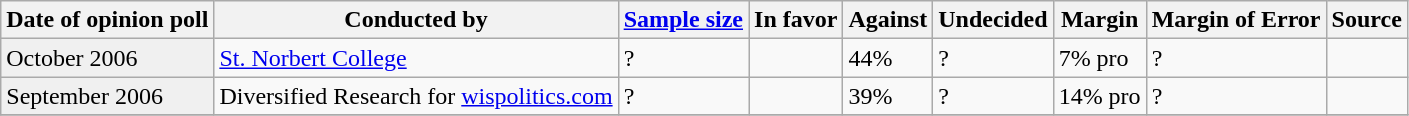<table class="wikitable">
<tr>
<th>Date of opinion poll</th>
<th>Conducted by</th>
<th><a href='#'>Sample size</a></th>
<th>In favor</th>
<th>Against</th>
<th>Undecided</th>
<th>Margin</th>
<th>Margin of Error</th>
<th>Source</th>
</tr>
<tr>
<td style="background:#f0f0f0;">October 2006</td>
<td><a href='#'>St. Norbert College</a></td>
<td>?</td>
<td></td>
<td>44%</td>
<td>?</td>
<td>7% pro</td>
<td>?</td>
<td></td>
</tr>
<tr>
<td style="background:#f0f0f0;">September 2006</td>
<td>Diversified Research for <a href='#'>wispolitics.com</a></td>
<td>?</td>
<td></td>
<td>39%</td>
<td>?</td>
<td>14% pro</td>
<td>?</td>
<td></td>
</tr>
<tr>
</tr>
</table>
